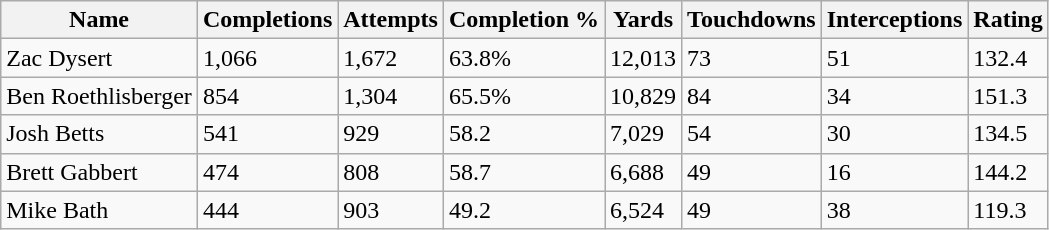<table class="wikitable">
<tr>
<th style=>Name</th>
<th style=>Completions</th>
<th style=>Attempts</th>
<th style=>Completion %</th>
<th style=>Yards</th>
<th style=>Touchdowns</th>
<th style=>Interceptions</th>
<th style=>Rating</th>
</tr>
<tr>
<td>Zac Dysert</td>
<td>1,066</td>
<td>1,672</td>
<td>63.8%</td>
<td>12,013</td>
<td>73</td>
<td>51</td>
<td>132.4</td>
</tr>
<tr>
<td>Ben Roethlisberger</td>
<td>854</td>
<td>1,304</td>
<td>65.5%</td>
<td>10,829</td>
<td>84</td>
<td>34</td>
<td>151.3</td>
</tr>
<tr>
<td>Josh Betts</td>
<td>541</td>
<td>929</td>
<td>58.2</td>
<td>7,029</td>
<td>54</td>
<td>30</td>
<td>134.5</td>
</tr>
<tr>
<td>Brett Gabbert</td>
<td>474</td>
<td>808</td>
<td>58.7</td>
<td>6,688</td>
<td>49</td>
<td>16</td>
<td>144.2</td>
</tr>
<tr>
<td>Mike Bath</td>
<td>444</td>
<td>903</td>
<td>49.2</td>
<td>6,524</td>
<td>49</td>
<td>38</td>
<td>119.3</td>
</tr>
</table>
